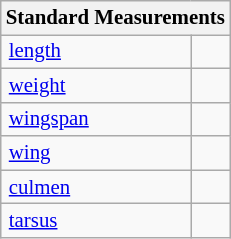<table class="wikitable" style="font-size: 87%;">
<tr>
<th colspan="2">Standard Measurements</th>
</tr>
<tr>
<td style="padding-right: 1em;padding-left:0.35em;"><a href='#'>length</a></td>
<td style="padding-right: 0.5em;padding-left:0.5em;"></td>
</tr>
<tr>
<td style="padding-right: 1em;padding-left:0.35em;"><a href='#'>weight</a></td>
<td style="padding-right: 0.5em;padding-left:0.5em;"></td>
</tr>
<tr>
<td style="padding-right: 1em;padding-left:0.35em;"><a href='#'>wingspan</a></td>
<td style="padding-right: 0.5em;padding-left:0.5em;"></td>
</tr>
<tr>
<td style="padding-right: 1em;padding-left:0.35em;"><a href='#'>wing</a></td>
<td style="padding-right: 0.5em;padding-left:0.5em;"></td>
</tr>
<tr>
<td style="padding-right: 1em;padding-left:0.35em;"><a href='#'>culmen</a></td>
<td style="padding-right: 0.5em;padding-left:0.5em;"></td>
</tr>
<tr>
<td style="padding-right: 1em;padding-left:0.35em;"><a href='#'>tarsus</a></td>
<td style="padding-right: 0.5em;padding-left:0.5em;"></td>
</tr>
</table>
